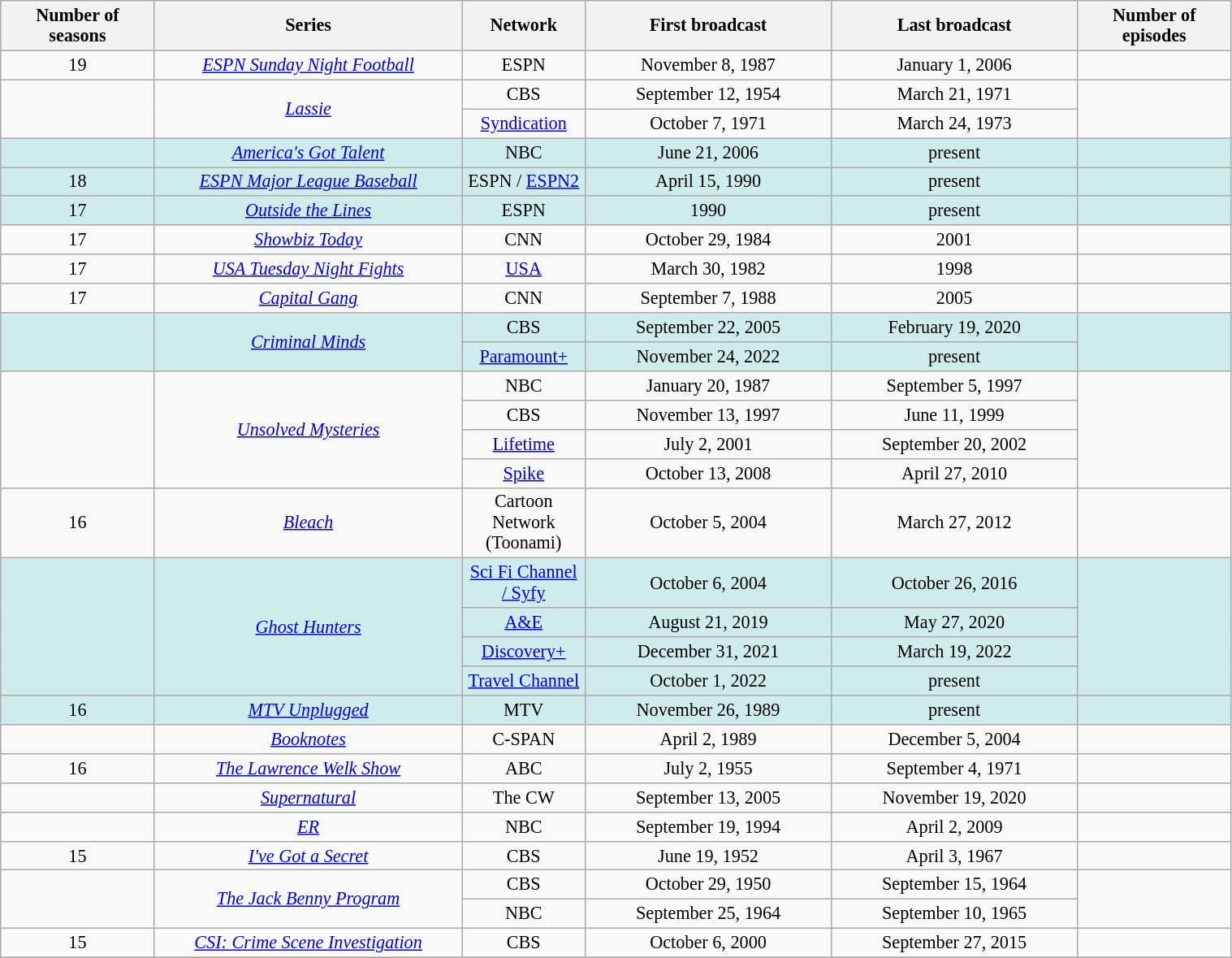<table class="wikitable" style="font-size:92.5%; text-align:center;" width="80%">
<tr bgcolor="#CCCCCC">
<th style="width:12.5%">Number of<br>seasons</th>
<th style="width:25%">Series</th>
<th style="width:10%">Network</th>
<th style="width:20%">First broadcast</th>
<th style="width:20%">Last broadcast</th>
<th style="width:12.5%">Number of<br>episodes</th>
</tr>
<tr>
<td>19</td>
<td><em><a href='#'>ESPN Sunday Night Football</a></em></td>
<td>ESPN</td>
<td>November 8, 1987</td>
<td>January 1, 2006</td>
<td></td>
</tr>
<tr>
<td rowspan=2></td>
<td rowspan=2><em><a href='#'>Lassie</a></em></td>
<td>CBS</td>
<td>September 12, 1954</td>
<td>March 21, 1971</td>
<td rowspan=2></td>
</tr>
<tr>
<td><a href='#'>Syndication</a></td>
<td>October 7, 1971</td>
<td>March 24, 1973</td>
</tr>
<tr bgcolor=#CFECEC>
<td></td>
<td><em><a href='#'>America's Got Talent</a></em></td>
<td>NBC</td>
<td>June 21, 2006</td>
<td>present</td>
<td></td>
</tr>
<tr bgcolor=#CFECEC>
<td>18</td>
<td><em><a href='#'>ESPN Major League Baseball</a></em></td>
<td>ESPN / <a href='#'>ESPN2</a></td>
<td>April 15, 1990</td>
<td>present</td>
<td></td>
</tr>
<tr bgcolor=#CFECEC>
<td>17</td>
<td><em><a href='#'>Outside the Lines</a></em></td>
<td>ESPN</td>
<td>1990</td>
<td>present</td>
<td></td>
</tr>
<tr>
<td>17</td>
<td><em><a href='#'>Showbiz Today</a></em></td>
<td>CNN</td>
<td>October 29, 1984</td>
<td>2001</td>
<td></td>
</tr>
<tr>
<td>17</td>
<td><em><a href='#'>USA Tuesday Night Fights</a></em></td>
<td><a href='#'>USA</a></td>
<td>March 30, 1982</td>
<td>1998</td>
<td></td>
</tr>
<tr>
<td>17</td>
<td><em><a href='#'>Capital Gang</a></em></td>
<td>CNN</td>
<td>September 7, 1988</td>
<td>2005</td>
<td></td>
</tr>
<tr bgcolor=#CFECEC>
<td rowspan=2></td>
<td rowspan=2><em><a href='#'>Criminal Minds</a></em></td>
<td>CBS</td>
<td>September 22, 2005</td>
<td>February 19, 2020</td>
<td rowspan=2></td>
</tr>
<tr bgcolor=#CFECEC>
<td><a href='#'>Paramount+</a></td>
<td>November 24, 2022</td>
<td>present</td>
</tr>
<tr>
<td rowspan="4"></td>
<td rowspan="4"><em><a href='#'>Unsolved Mysteries</a></em></td>
<td>NBC</td>
<td>January 20, 1987</td>
<td>September 5, 1997</td>
<td rowspan="4"></td>
</tr>
<tr>
<td>CBS</td>
<td>November 13, 1997</td>
<td>June 11, 1999</td>
</tr>
<tr>
<td><a href='#'>Lifetime</a></td>
<td>July 2, 2001</td>
<td>September 20, 2002</td>
</tr>
<tr>
<td><a href='#'>Spike</a></td>
<td>October 13, 2008</td>
<td>April 27, 2010</td>
</tr>
<tr>
<td>16</td>
<td><em><a href='#'>Bleach</a></em></td>
<td>Cartoon Network (Toonami)</td>
<td>October 5, 2004</td>
<td>March 27, 2012</td>
<td></td>
</tr>
<tr bgcolor=#CFECEC>
<td rowspan=4></td>
<td rowspan=4><em><a href='#'>Ghost Hunters</a></em></td>
<td><a href='#'>Sci Fi Channel / Syfy</a></td>
<td>October 6, 2004</td>
<td>October 26, 2016</td>
<td rowspan=4></td>
</tr>
<tr bgcolor=#CFECEC>
<td><a href='#'>A&E</a></td>
<td>August 21, 2019</td>
<td>May 27, 2020</td>
</tr>
<tr bgcolor=#CFECEC>
<td><a href='#'>Discovery+</a></td>
<td>December 31, 2021</td>
<td>March 19, 2022</td>
</tr>
<tr bgcolor=#CFECEC>
<td><a href='#'>Travel Channel</a></td>
<td>October 1, 2022</td>
<td>present</td>
</tr>
<tr bgcolor=#CFECEC>
<td>16</td>
<td><em><a href='#'>MTV Unplugged</a></em></td>
<td>MTV</td>
<td>November 26, 1989</td>
<td>present</td>
<td></td>
</tr>
<tr>
<td></td>
<td><em><a href='#'>Booknotes</a></em></td>
<td>C-SPAN</td>
<td>April 2, 1989</td>
<td>December 5, 2004</td>
<td></td>
</tr>
<tr>
<td>16</td>
<td><em><a href='#'>The Lawrence Welk Show</a></em></td>
<td>ABC</td>
<td>July 2, 1955</td>
<td>September 4, 1971</td>
<td></td>
</tr>
<tr>
<td></td>
<td><em><a href='#'>Supernatural</a></em></td>
<td>The CW</td>
<td>September 13, 2005</td>
<td>November 19, 2020</td>
<td></td>
</tr>
<tr>
<td></td>
<td><em><a href='#'>ER</a></em></td>
<td>NBC</td>
<td>September 19, 1994</td>
<td>April 2, 2009</td>
<td></td>
</tr>
<tr>
<td>15</td>
<td><em><a href='#'>I've Got a Secret</a></em></td>
<td>CBS</td>
<td>June 19, 1952</td>
<td>April 3, 1967</td>
<td></td>
</tr>
<tr>
<td rowspan=2></td>
<td rowspan=2><em><a href='#'>The Jack Benny Program</a></em></td>
<td>CBS</td>
<td>October 29, 1950</td>
<td>September 15, 1964</td>
<td rowspan=2></td>
</tr>
<tr>
<td>NBC</td>
<td>September 25, 1964</td>
<td>September 10, 1965</td>
</tr>
<tr>
<td>15</td>
<td><em><a href='#'>CSI: Crime Scene Investigation</a></em></td>
<td>CBS</td>
<td>October 6, 2000</td>
<td>September 27, 2015</td>
<td></td>
</tr>
<tr>
</tr>
</table>
